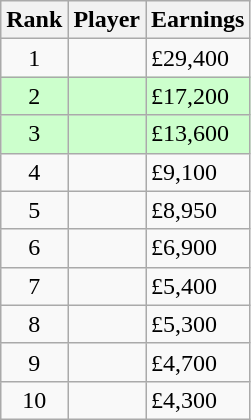<table class="wikitable"; text-align:right; margin-left:1em">
<tr>
<th>Rank</th>
<th>Player</th>
<th>Earnings</th>
</tr>
<tr>
<td align=center>1</td>
<td style="text-align:left"></td>
<td>£29,400</td>
</tr>
<tr style="background-color:#ccffcc">
<td align=center>2</td>
<td style="text-align:left"></td>
<td>£17,200</td>
</tr>
<tr style="background-color:#ccffcc">
<td align=center>3</td>
<td style="text-align:left"></td>
<td>£13,600</td>
</tr>
<tr>
<td align=center>4</td>
<td style="text-align:left"></td>
<td>£9,100</td>
</tr>
<tr>
<td align=center>5</td>
<td style="text-align:left"></td>
<td>£8,950</td>
</tr>
<tr>
<td align=center>6</td>
<td style="text-align:left"></td>
<td>£6,900</td>
</tr>
<tr>
<td align=center>7</td>
<td style="text-align:left"></td>
<td>£5,400</td>
</tr>
<tr>
<td align=center>8</td>
<td style="text-align:left"></td>
<td>£5,300</td>
</tr>
<tr>
<td align=center>9</td>
<td style="text-align:left"></td>
<td>£4,700</td>
</tr>
<tr>
<td align=center>10</td>
<td style="text-align:left"></td>
<td>£4,300</td>
</tr>
</table>
